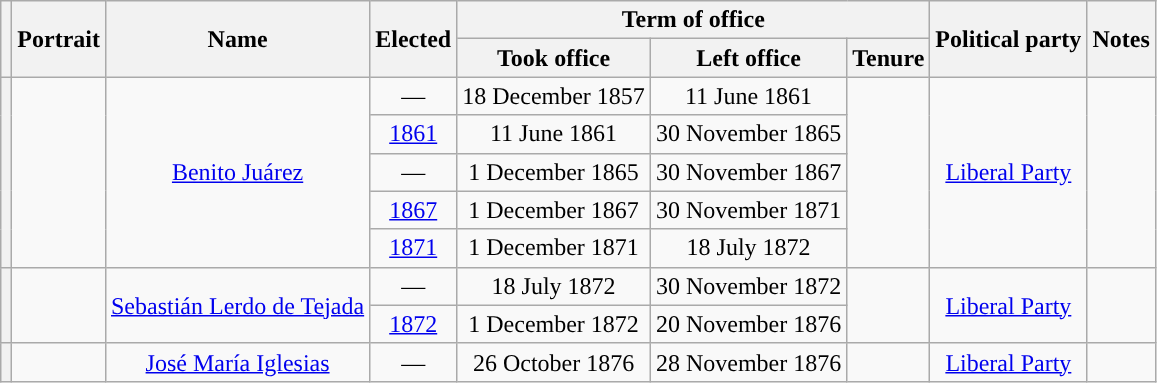<table class="wikitable" style="text-align:center;">
<tr>
<th rowspan="2"></th>
<th rowspan="2">Portrait</th>
<th rowspan="2">Name<br></th>
<th rowspan="2">Elected</th>
<th colspan="3">Term of office</th>
<th rowspan="2">Political party</th>
<th rowspan="2">Notes</th>
</tr>
<tr>
<th>Took office</th>
<th>Left office</th>
<th>Tenure</th>
</tr>
<tr>
<th rowspan="5" style="background:"></th>
<td rowspan="5"></td>
<td rowspan="5"><a href='#'>Benito Juárez</a><br></td>
<td>—</td>
<td>18 December 1857</td>
<td>11 June 1861</td>
<td rowspan="5"></td>
<td rowspan="5"><a href='#'>Liberal Party</a></td>
<td rowspan="5"></td>
</tr>
<tr>
<td><a href='#'>1861</a></td>
<td>11 June 1861</td>
<td>30 November 1865</td>
</tr>
<tr>
<td>—</td>
<td>1 December 1865</td>
<td>30 November 1867</td>
</tr>
<tr>
<td><a href='#'>1867</a></td>
<td>1 December 1867</td>
<td>30 November 1871</td>
</tr>
<tr>
<td><a href='#'>1871</a></td>
<td>1 December 1871</td>
<td>18 July 1872</td>
</tr>
<tr>
<th rowspan="2" style="background:"></th>
<td rowspan="2"></td>
<td rowspan="2"><a href='#'>Sebastián Lerdo de Tejada</a><br></td>
<td>—</td>
<td>18 July 1872</td>
<td>30 November 1872</td>
<td rowspan="2"></td>
<td rowspan="2"><a href='#'>Liberal Party</a></td>
<td rowspan="2"></td>
</tr>
<tr>
<td><a href='#'>1872</a></td>
<td>1 December 1872</td>
<td>20 November 1876</td>
</tr>
<tr>
<th style="background:"></th>
<td></td>
<td><a href='#'>José María Iglesias</a><br></td>
<td>—</td>
<td>26 October 1876</td>
<td>28 November 1876</td>
<td></td>
<td><a href='#'>Liberal Party</a></td>
<td></td>
</tr>
</table>
